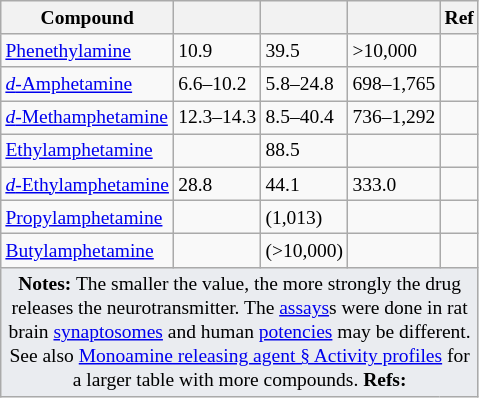<table class="wikitable" style="font-size:small;">
<tr>
<th>Compound</th>
<th data-sort-type="number"></th>
<th data-sort-type="number"></th>
<th data-sort-type="number"></th>
<th>Ref</th>
</tr>
<tr>
<td><a href='#'>Phenethylamine</a></td>
<td>10.9</td>
<td>39.5</td>
<td>>10,000</td>
<td></td>
</tr>
<tr>
<td><a href='#'><em>d</em>-Amphetamine</a></td>
<td>6.6–10.2</td>
<td>5.8–24.8</td>
<td>698–1,765</td>
<td></td>
</tr>
<tr>
<td><a href='#'><em>d</em>-Methamphetamine</a></td>
<td>12.3–14.3</td>
<td>8.5–40.4</td>
<td>736–1,292</td>
<td></td>
</tr>
<tr>
<td><a href='#'>Ethylamphetamine</a></td>
<td></td>
<td>88.5</td>
<td></td>
<td></td>
</tr>
<tr>
<td><a href='#'><em>d</em>-Ethylamphetamine</a></td>
<td>28.8</td>
<td>44.1</td>
<td>333.0</td>
<td></td>
</tr>
<tr>
<td><a href='#'>Propylamphetamine</a></td>
<td></td>
<td> (1,013)</td>
<td></td>
<td></td>
</tr>
<tr>
<td><a href='#'>Butylamphetamine</a></td>
<td></td>
<td> (>10,000)</td>
<td></td>
<td></td>
</tr>
<tr>
<td colspan="7" style="width: 1px; background-color:#eaecf0; text-align: center;"><strong>Notes:</strong> The smaller the value, the more strongly the drug releases the neurotransmitter. The <a href='#'>assays</a>s were done in rat brain <a href='#'>synaptosomes</a> and human <a href='#'>potencies</a> may be different. See also <a href='#'>Monoamine releasing agent § Activity profiles</a> for a larger table with more compounds. <strong>Refs:</strong> </td>
</tr>
</table>
